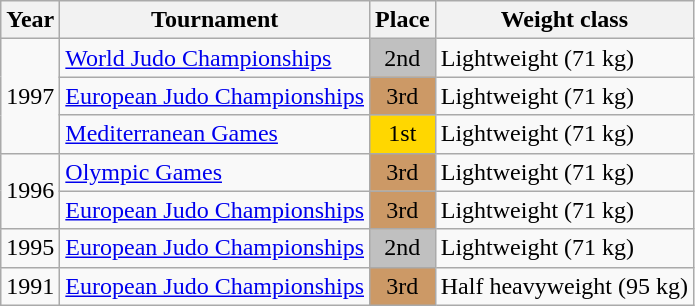<table class=wikitable>
<tr>
<th>Year</th>
<th>Tournament</th>
<th>Place</th>
<th>Weight class</th>
</tr>
<tr>
<td rowspan=3>1997</td>
<td><a href='#'>World Judo Championships</a></td>
<td bgcolor="silver" align="center">2nd</td>
<td>Lightweight (71 kg)</td>
</tr>
<tr>
<td><a href='#'>European Judo Championships</a></td>
<td bgcolor="cc9966" align="center">3rd</td>
<td>Lightweight (71 kg)</td>
</tr>
<tr>
<td><a href='#'>Mediterranean Games</a></td>
<td bgcolor="gold" align="center">1st</td>
<td>Lightweight (71 kg)</td>
</tr>
<tr>
<td rowspan=2>1996</td>
<td><a href='#'>Olympic Games</a></td>
<td bgcolor="cc9966" align="center">3rd</td>
<td>Lightweight (71 kg)</td>
</tr>
<tr>
<td><a href='#'>European Judo Championships</a></td>
<td bgcolor="cc9966" align="center">3rd</td>
<td>Lightweight (71 kg)</td>
</tr>
<tr>
<td>1995</td>
<td><a href='#'>European Judo Championships</a></td>
<td bgcolor="silver" align="center">2nd</td>
<td>Lightweight (71 kg)</td>
</tr>
<tr>
<td>1991</td>
<td><a href='#'>European Judo Championships</a></td>
<td bgcolor="cc9966" align="center">3rd</td>
<td>Half heavyweight (95 kg)</td>
</tr>
</table>
